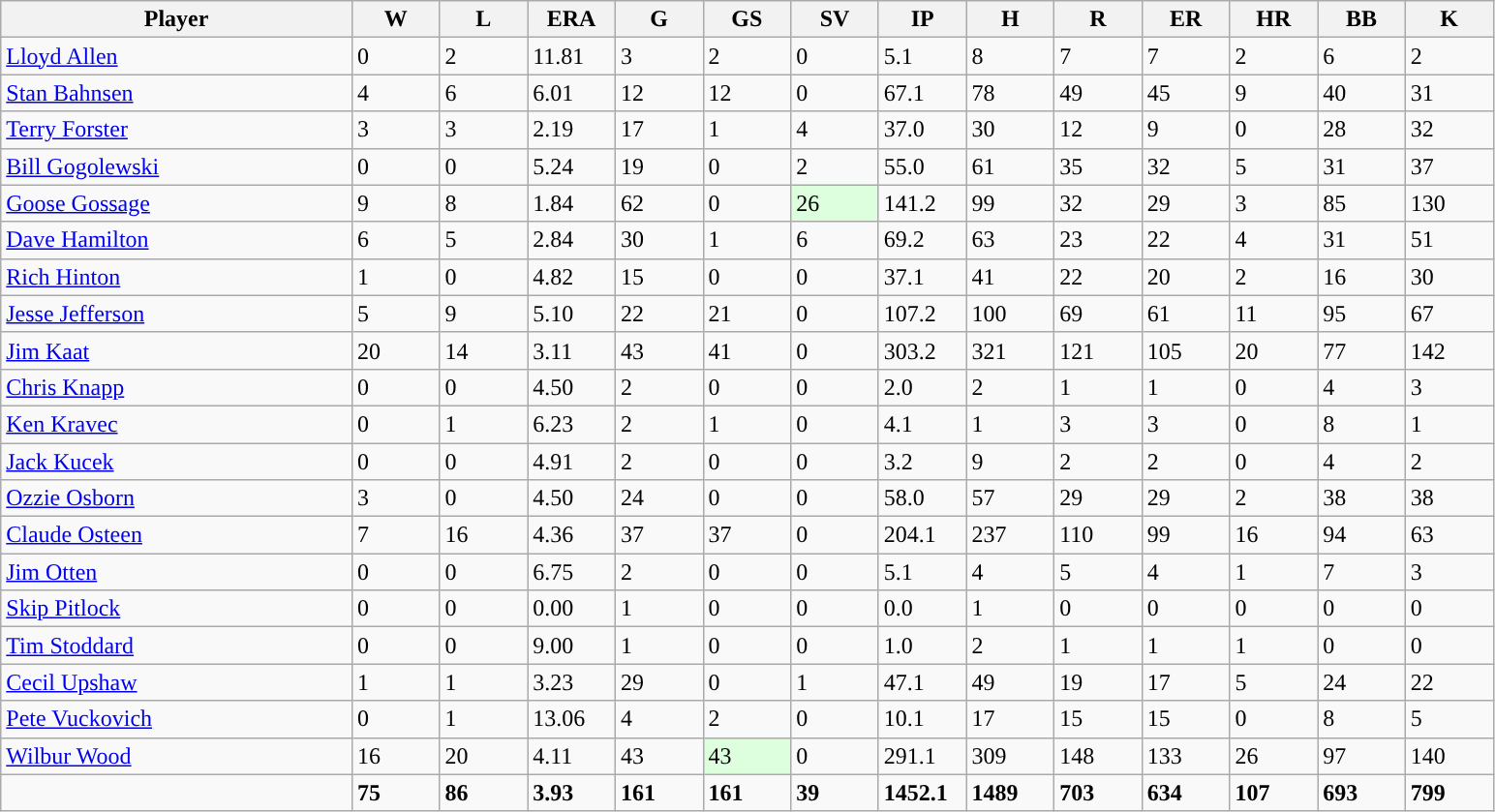<table class="wikitable sortable">
<tr>
<th bgcolor="#DDDDFF" width="20%">Player</th>
<th bgcolor="#DDDDFF" width="5%">W</th>
<th bgcolor="#DDDDFF" width="5%">L</th>
<th bgcolor="#DDDDFF" width="5%">ERA</th>
<th bgcolor="#DDDDFF" width="5%">G</th>
<th bgcolor="#DDDDFF" width="5%">GS</th>
<th bgcolor="#DDDDFF" width="5%">SV</th>
<th bgcolor="#DDDDFF" width="5%">IP</th>
<th bgcolor="#DDDDFF" width="5%">H</th>
<th bgcolor="#DDDDFF" width="5%">R</th>
<th bgcolor="#DDDDFF" width="5%">ER</th>
<th bgcolor="#DDDDFF" width="5%">HR</th>
<th bgcolor="#DDDDFF" width="5%">BB</th>
<th bgcolor="#DDDDFF" width="5%">K</th>
</tr>
<tr>
<td><a href='#'>Lloyd Allen</a></td>
<td>0</td>
<td>2</td>
<td>11.81</td>
<td>3</td>
<td>2</td>
<td>0</td>
<td>5.1</td>
<td>8</td>
<td>7</td>
<td>7</td>
<td>2</td>
<td>6</td>
<td>2</td>
</tr>
<tr>
<td><a href='#'>Stan Bahnsen</a></td>
<td>4</td>
<td>6</td>
<td>6.01</td>
<td>12</td>
<td>12</td>
<td>0</td>
<td>67.1</td>
<td>78</td>
<td>49</td>
<td>45</td>
<td>9</td>
<td>40</td>
<td>31</td>
</tr>
<tr>
<td><a href='#'>Terry Forster</a></td>
<td>3</td>
<td>3</td>
<td>2.19</td>
<td>17</td>
<td>1</td>
<td>4</td>
<td>37.0</td>
<td>30</td>
<td>12</td>
<td>9</td>
<td>0</td>
<td>28</td>
<td>32</td>
</tr>
<tr>
<td><a href='#'>Bill Gogolewski</a></td>
<td>0</td>
<td>0</td>
<td>5.24</td>
<td>19</td>
<td>0</td>
<td>2</td>
<td>55.0</td>
<td>61</td>
<td>35</td>
<td>32</td>
<td>5</td>
<td>31</td>
<td>37</td>
</tr>
<tr>
<td><a href='#'>Goose Gossage</a></td>
<td>9</td>
<td>8</td>
<td>1.84</td>
<td>62</td>
<td>0</td>
<td style="background:#DDFFDD;">26</td>
<td>141.2</td>
<td>99</td>
<td>32</td>
<td>29</td>
<td>3</td>
<td>85</td>
<td>130</td>
</tr>
<tr>
<td><a href='#'>Dave Hamilton</a></td>
<td>6</td>
<td>5</td>
<td>2.84</td>
<td>30</td>
<td>1</td>
<td>6</td>
<td>69.2</td>
<td>63</td>
<td>23</td>
<td>22</td>
<td>4</td>
<td>31</td>
<td>51</td>
</tr>
<tr>
<td><a href='#'>Rich Hinton</a></td>
<td>1</td>
<td>0</td>
<td>4.82</td>
<td>15</td>
<td>0</td>
<td>0</td>
<td>37.1</td>
<td>41</td>
<td>22</td>
<td>20</td>
<td>2</td>
<td>16</td>
<td>30</td>
</tr>
<tr>
<td><a href='#'>Jesse Jefferson</a></td>
<td>5</td>
<td>9</td>
<td>5.10</td>
<td>22</td>
<td>21</td>
<td>0</td>
<td>107.2</td>
<td>100</td>
<td>69</td>
<td>61</td>
<td>11</td>
<td>95</td>
<td>67</td>
</tr>
<tr>
<td><a href='#'>Jim Kaat</a></td>
<td>20</td>
<td>14</td>
<td>3.11</td>
<td>43</td>
<td>41</td>
<td>0</td>
<td>303.2</td>
<td>321</td>
<td>121</td>
<td>105</td>
<td>20</td>
<td>77</td>
<td>142</td>
</tr>
<tr>
<td><a href='#'>Chris Knapp</a></td>
<td>0</td>
<td>0</td>
<td>4.50</td>
<td>2</td>
<td>0</td>
<td>0</td>
<td>2.0</td>
<td>2</td>
<td>1</td>
<td>1</td>
<td>0</td>
<td>4</td>
<td>3</td>
</tr>
<tr>
<td><a href='#'>Ken Kravec</a></td>
<td>0</td>
<td>1</td>
<td>6.23</td>
<td>2</td>
<td>1</td>
<td>0</td>
<td>4.1</td>
<td>1</td>
<td>3</td>
<td>3</td>
<td>0</td>
<td>8</td>
<td>1</td>
</tr>
<tr>
<td><a href='#'>Jack Kucek</a></td>
<td>0</td>
<td>0</td>
<td>4.91</td>
<td>2</td>
<td>0</td>
<td>0</td>
<td>3.2</td>
<td>9</td>
<td>2</td>
<td>2</td>
<td>0</td>
<td>4</td>
<td>2</td>
</tr>
<tr>
<td><a href='#'>Ozzie Osborn</a></td>
<td>3</td>
<td>0</td>
<td>4.50</td>
<td>24</td>
<td>0</td>
<td>0</td>
<td>58.0</td>
<td>57</td>
<td>29</td>
<td>29</td>
<td>2</td>
<td>38</td>
<td>38</td>
</tr>
<tr>
<td><a href='#'>Claude Osteen</a></td>
<td>7</td>
<td>16</td>
<td>4.36</td>
<td>37</td>
<td>37</td>
<td>0</td>
<td>204.1</td>
<td>237</td>
<td>110</td>
<td>99</td>
<td>16</td>
<td>94</td>
<td>63</td>
</tr>
<tr>
<td><a href='#'>Jim Otten</a></td>
<td>0</td>
<td>0</td>
<td>6.75</td>
<td>2</td>
<td>0</td>
<td>0</td>
<td>5.1</td>
<td>4</td>
<td>5</td>
<td>4</td>
<td>1</td>
<td>7</td>
<td>3</td>
</tr>
<tr>
<td><a href='#'>Skip Pitlock</a></td>
<td>0</td>
<td>0</td>
<td>0.00</td>
<td>1</td>
<td>0</td>
<td>0</td>
<td>0.0</td>
<td>1</td>
<td>0</td>
<td>0</td>
<td>0</td>
<td>0</td>
<td>0</td>
</tr>
<tr>
<td><a href='#'>Tim Stoddard</a></td>
<td>0</td>
<td>0</td>
<td>9.00</td>
<td>1</td>
<td>0</td>
<td>0</td>
<td>1.0</td>
<td>2</td>
<td>1</td>
<td>1</td>
<td>1</td>
<td>0</td>
<td>0</td>
</tr>
<tr>
<td><a href='#'>Cecil Upshaw</a></td>
<td>1</td>
<td>1</td>
<td>3.23</td>
<td>29</td>
<td>0</td>
<td>1</td>
<td>47.1</td>
<td>49</td>
<td>19</td>
<td>17</td>
<td>5</td>
<td>24</td>
<td>22</td>
</tr>
<tr>
<td><a href='#'>Pete Vuckovich</a></td>
<td>0</td>
<td>1</td>
<td>13.06</td>
<td>4</td>
<td>2</td>
<td>0</td>
<td>10.1</td>
<td>17</td>
<td>15</td>
<td>15</td>
<td>0</td>
<td>8</td>
<td>5</td>
</tr>
<tr>
<td><a href='#'>Wilbur Wood</a></td>
<td>16</td>
<td>20</td>
<td>4.11</td>
<td>43</td>
<td style="background:#DDFFDD;">43</td>
<td>0</td>
<td>291.1</td>
<td>309</td>
<td>148</td>
<td>133</td>
<td>26</td>
<td>97</td>
<td>140</td>
</tr>
<tr class="sortbottom">
<td></td>
<td><strong>75</strong></td>
<td><strong>86</strong></td>
<td><strong>3.93</strong></td>
<td><strong>161</strong></td>
<td><strong>161</strong></td>
<td><strong>39</strong></td>
<td><strong>1452.1</strong></td>
<td><strong>1489</strong></td>
<td><strong>703</strong></td>
<td><strong>634</strong></td>
<td><strong>107</strong></td>
<td><strong>693</strong></td>
<td><strong>799</strong></td>
</tr>
</table>
